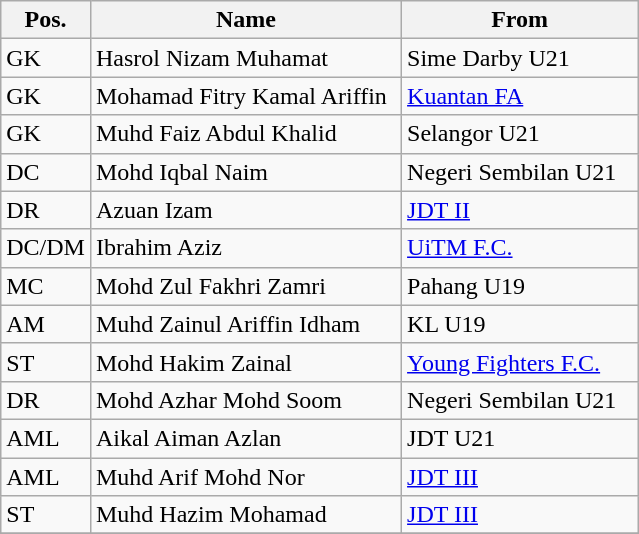<table class="wikitable sortable">
<tr>
<th width= 25>Pos.</th>
<th width= 200>Name</th>
<th width= 150>From</th>
</tr>
<tr>
<td>GK</td>
<td> Hasrol Nizam Muhamat</td>
<td> Sime Darby U21</td>
</tr>
<tr>
<td>GK</td>
<td> Mohamad Fitry Kamal Ariffin</td>
<td> <a href='#'>Kuantan FA</a></td>
</tr>
<tr>
<td>GK</td>
<td> Muhd Faiz Abdul Khalid</td>
<td> Selangor U21</td>
</tr>
<tr>
<td>DC</td>
<td> Mohd Iqbal Naim</td>
<td> Negeri Sembilan U21</td>
</tr>
<tr>
<td>DR</td>
<td> Azuan Izam</td>
<td> <a href='#'>JDT II</a></td>
</tr>
<tr>
<td>DC/DM</td>
<td> Ibrahim Aziz</td>
<td> <a href='#'>UiTM F.C.</a></td>
</tr>
<tr>
<td>MC</td>
<td> Mohd Zul Fakhri Zamri</td>
<td> Pahang U19</td>
</tr>
<tr>
<td>AM</td>
<td> Muhd Zainul Ariffin Idham</td>
<td> KL U19</td>
</tr>
<tr>
<td>ST</td>
<td> Mohd Hakim Zainal</td>
<td> <a href='#'>Young Fighters F.C.</a></td>
</tr>
<tr>
<td>DR</td>
<td> Mohd Azhar Mohd Soom</td>
<td> Negeri Sembilan U21</td>
</tr>
<tr>
<td>AML</td>
<td> Aikal Aiman Azlan</td>
<td> JDT U21</td>
</tr>
<tr>
<td>AML</td>
<td> Muhd Arif Mohd Nor</td>
<td> <a href='#'>JDT III</a></td>
</tr>
<tr>
<td>ST</td>
<td> Muhd Hazim Mohamad</td>
<td> <a href='#'>JDT III</a></td>
</tr>
<tr>
</tr>
</table>
